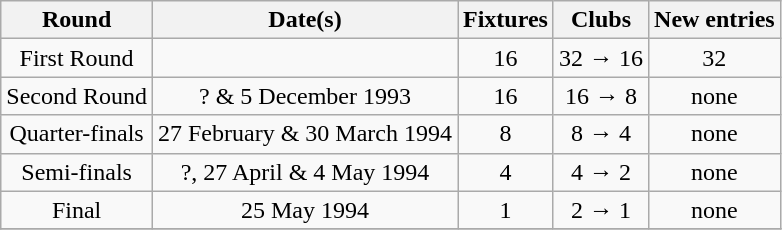<table class="wikitable" style="text-align:center">
<tr>
<th>Round</th>
<th>Date(s)</th>
<th>Fixtures</th>
<th>Clubs</th>
<th>New entries</th>
</tr>
<tr>
<td>First Round</td>
<td></td>
<td>16</td>
<td>32 → 16</td>
<td>32</td>
</tr>
<tr>
<td>Second Round</td>
<td>? & 5 December 1993</td>
<td>16</td>
<td>16 → 8</td>
<td>none</td>
</tr>
<tr>
<td>Quarter-finals</td>
<td>27 February & 30 March 1994</td>
<td>8</td>
<td>8 → 4</td>
<td>none</td>
</tr>
<tr>
<td>Semi-finals</td>
<td>?, 27 April & 4 May 1994</td>
<td>4</td>
<td>4 → 2</td>
<td>none</td>
</tr>
<tr>
<td>Final</td>
<td>25 May 1994</td>
<td>1</td>
<td>2 → 1</td>
<td>none</td>
</tr>
<tr>
</tr>
</table>
